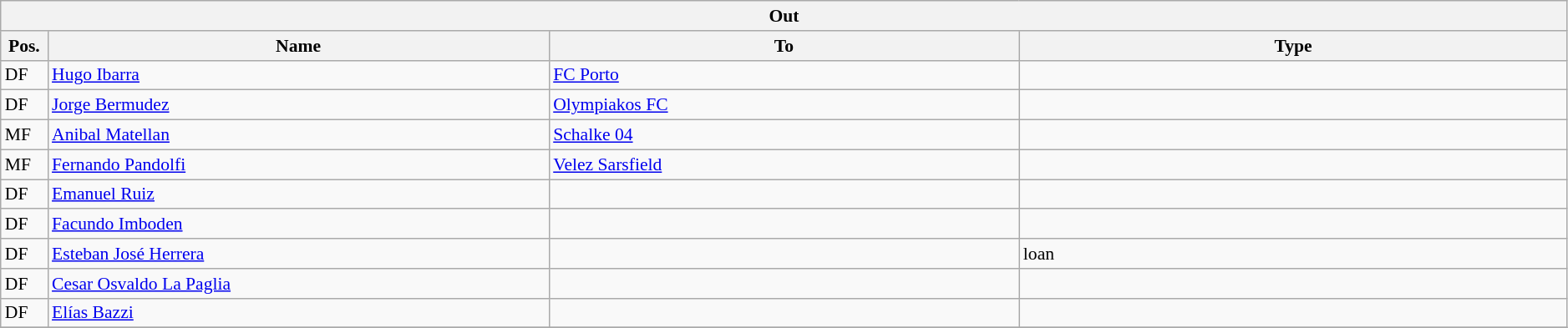<table class="wikitable" style="font-size:90%;width:99%;">
<tr>
<th colspan="4">Out</th>
</tr>
<tr>
<th width=3%>Pos.</th>
<th width=32%>Name</th>
<th width=30%>To</th>
<th width=35%>Type</th>
</tr>
<tr>
<td>DF</td>
<td><a href='#'>Hugo Ibarra</a></td>
<td><a href='#'>FC Porto</a></td>
<td></td>
</tr>
<tr>
<td>DF</td>
<td><a href='#'>Jorge Bermudez</a></td>
<td><a href='#'>Olympiakos FC</a></td>
<td></td>
</tr>
<tr>
<td>MF</td>
<td><a href='#'>Anibal Matellan</a></td>
<td><a href='#'>Schalke 04</a></td>
<td></td>
</tr>
<tr>
<td>MF</td>
<td><a href='#'>Fernando Pandolfi</a></td>
<td><a href='#'>Velez Sarsfield</a></td>
<td></td>
</tr>
<tr>
<td>DF</td>
<td><a href='#'>Emanuel Ruiz</a></td>
<td></td>
<td></td>
</tr>
<tr>
<td>DF</td>
<td><a href='#'>Facundo Imboden</a></td>
<td></td>
<td></td>
</tr>
<tr>
<td>DF</td>
<td><a href='#'>Esteban José Herrera</a></td>
<td></td>
<td>loan</td>
</tr>
<tr>
<td>DF</td>
<td><a href='#'>Cesar Osvaldo La Paglia</a></td>
<td></td>
<td></td>
</tr>
<tr>
<td>DF</td>
<td><a href='#'>Elías Bazzi</a></td>
<td></td>
<td></td>
</tr>
<tr>
</tr>
</table>
